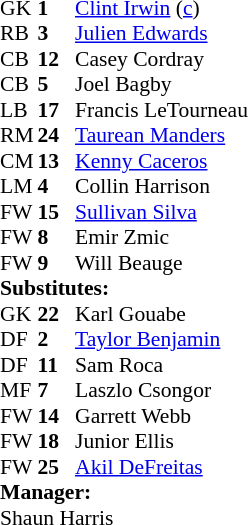<table cellspacing="0" cellpadding="0" style="font-size:90%; margin:auto;">
<tr>
<th width=25></th>
<th width=25></th>
</tr>
<tr>
<td>GK</td>
<td><strong>1</strong></td>
<td> <a href='#'>Clint Irwin</a> (<a href='#'>c</a>)</td>
<td></td>
<td></td>
</tr>
<tr>
<td>RB</td>
<td><strong>3</strong></td>
<td> <a href='#'>Julien Edwards</a></td>
<td></td>
<td></td>
</tr>
<tr>
<td>CB</td>
<td><strong>12</strong></td>
<td> Casey Cordray</td>
<td></td>
<td></td>
</tr>
<tr>
<td>CB</td>
<td><strong>5</strong></td>
<td> Joel Bagby</td>
</tr>
<tr>
<td>LB</td>
<td><strong>17</strong></td>
<td> Francis LeTourneau</td>
<td></td>
<td></td>
</tr>
<tr>
<td>RM</td>
<td><strong>24</strong></td>
<td> <a href='#'>Taurean Manders</a></td>
<td></td>
<td></td>
</tr>
<tr>
<td>CM</td>
<td><strong>13</strong></td>
<td> <a href='#'>Kenny Caceros</a></td>
<td></td>
<td></td>
</tr>
<tr>
<td>LM</td>
<td><strong>4</strong></td>
<td> Collin Harrison</td>
<td></td>
<td></td>
</tr>
<tr>
<td>FW</td>
<td><strong>15</strong></td>
<td> <a href='#'>Sullivan Silva</a></td>
<td></td>
<td></td>
</tr>
<tr>
<td>FW</td>
<td><strong>8</strong></td>
<td> Emir Zmic</td>
<td></td>
<td></td>
</tr>
<tr>
<td>FW</td>
<td><strong>9</strong></td>
<td> Will Beauge</td>
<td></td>
<td></td>
</tr>
<tr>
<td colspan=3><strong>Substitutes:</strong></td>
</tr>
<tr>
<td>GK</td>
<td><strong>22</strong></td>
<td> Karl Gouabe</td>
<td></td>
<td></td>
</tr>
<tr>
<td>DF</td>
<td><strong>2</strong></td>
<td> <a href='#'>Taylor Benjamin</a></td>
<td></td>
<td></td>
</tr>
<tr>
<td>DF</td>
<td><strong>11</strong></td>
<td> Sam Roca</td>
<td></td>
<td></td>
</tr>
<tr>
<td>MF</td>
<td><strong>7</strong></td>
<td> Laszlo Csongor</td>
<td></td>
<td></td>
</tr>
<tr>
<td>FW</td>
<td><strong>14</strong></td>
<td> Garrett Webb</td>
<td></td>
<td></td>
</tr>
<tr>
<td>FW</td>
<td><strong>18</strong></td>
<td> Junior Ellis</td>
<td></td>
<td></td>
</tr>
<tr>
<td>FW</td>
<td><strong>25</strong></td>
<td> <a href='#'>Akil DeFreitas</a></td>
<td></td>
<td></td>
</tr>
<tr>
<td colspan=3><strong>Manager:</strong></td>
</tr>
<tr>
<td colspan=4> Shaun Harris</td>
</tr>
</table>
